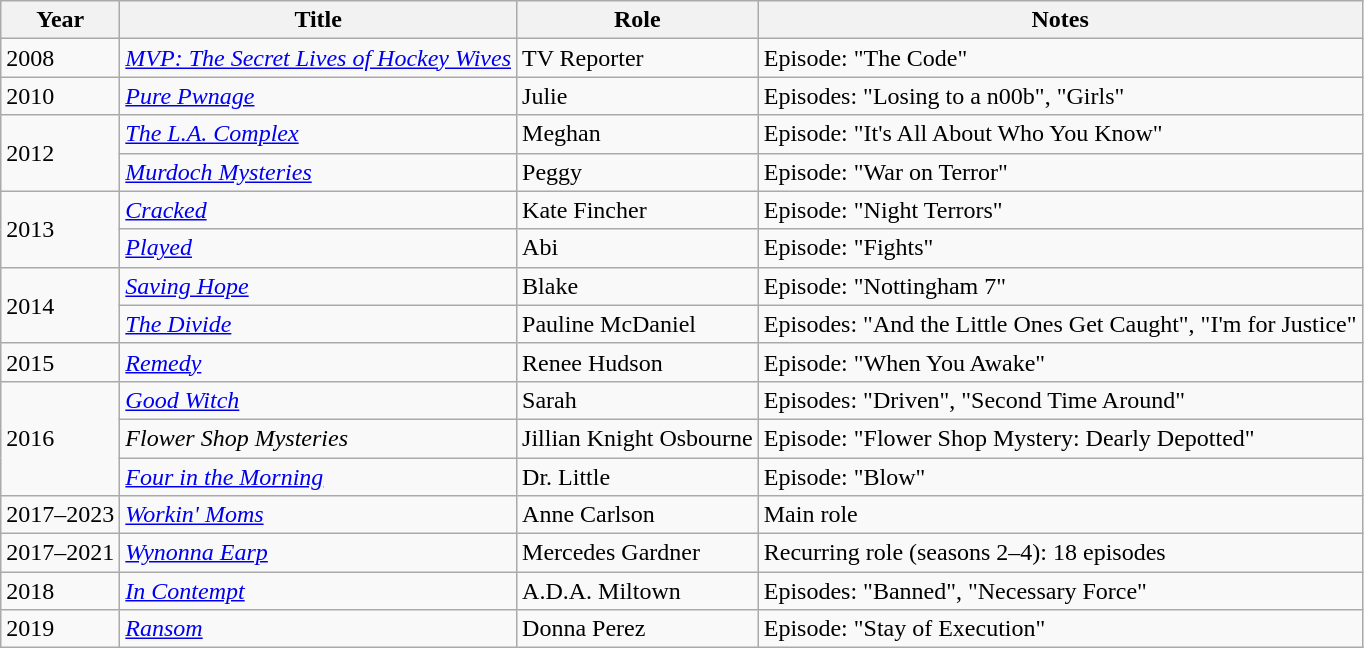<table class="wikitable sortable">
<tr>
<th>Year</th>
<th>Title</th>
<th>Role</th>
<th class="unsortable">Notes</th>
</tr>
<tr>
<td>2008</td>
<td><em><a href='#'>MVP: The Secret Lives of Hockey Wives</a></em></td>
<td>TV Reporter</td>
<td>Episode: "The Code"</td>
</tr>
<tr>
<td>2010</td>
<td><em><a href='#'>Pure Pwnage</a></em></td>
<td>Julie</td>
<td>Episodes: "Losing to a n00b", "Girls"</td>
</tr>
<tr>
<td rowspan="2">2012</td>
<td data-sort-value="L.A. Complex, The"><em><a href='#'>The L.A. Complex</a></em></td>
<td>Meghan</td>
<td>Episode: "It's All About Who You Know"</td>
</tr>
<tr>
<td><em><a href='#'>Murdoch Mysteries</a></em></td>
<td>Peggy</td>
<td>Episode: "War on Terror"</td>
</tr>
<tr>
<td rowspan="2">2013</td>
<td><em><a href='#'>Cracked</a></em></td>
<td>Kate Fincher</td>
<td>Episode: "Night Terrors"</td>
</tr>
<tr>
<td><em><a href='#'>Played</a></em></td>
<td>Abi</td>
<td>Episode: "Fights"</td>
</tr>
<tr>
<td rowspan="2">2014</td>
<td><em><a href='#'>Saving Hope</a></em></td>
<td>Blake</td>
<td>Episode: "Nottingham 7"</td>
</tr>
<tr>
<td data-sort-value="Divide, The"><em><a href='#'>The Divide</a></em></td>
<td>Pauline McDaniel</td>
<td>Episodes: "And the Little Ones Get Caught", "I'm for Justice"</td>
</tr>
<tr>
<td>2015</td>
<td><em><a href='#'>Remedy</a></em></td>
<td>Renee Hudson</td>
<td>Episode: "When You Awake"</td>
</tr>
<tr>
<td rowspan="3">2016</td>
<td><em><a href='#'>Good Witch</a></em></td>
<td>Sarah</td>
<td>Episodes: "Driven", "Second Time Around"</td>
</tr>
<tr>
<td><em>Flower Shop Mysteries</em></td>
<td>Jillian Knight Osbourne</td>
<td>Episode: "Flower Shop Mystery: Dearly Depotted"</td>
</tr>
<tr>
<td><em><a href='#'>Four in the Morning</a></em></td>
<td>Dr. Little</td>
<td>Episode: "Blow"</td>
</tr>
<tr>
<td>2017–2023</td>
<td><em><a href='#'>Workin' Moms</a></em></td>
<td>Anne Carlson</td>
<td>Main role</td>
</tr>
<tr>
<td>2017–2021</td>
<td><em><a href='#'>Wynonna Earp</a></em></td>
<td>Mercedes Gardner</td>
<td>Recurring role (seasons 2–4): 18 episodes</td>
</tr>
<tr>
<td>2018</td>
<td><em><a href='#'>In Contempt</a></em></td>
<td>A.D.A. Miltown</td>
<td>Episodes: "Banned", "Necessary Force"</td>
</tr>
<tr>
<td>2019</td>
<td><em><a href='#'>Ransom</a></em></td>
<td>Donna Perez</td>
<td>Episode: "Stay of Execution"</td>
</tr>
</table>
